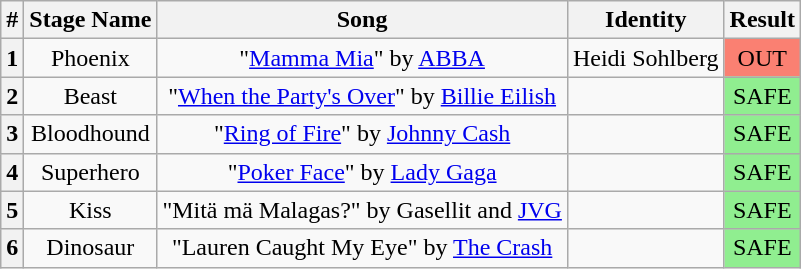<table class="wikitable plainrowheaders" style="text-align: center;">
<tr>
<th>#</th>
<th>Stage Name</th>
<th>Song</th>
<th>Identity</th>
<th>Result</th>
</tr>
<tr>
<th>1</th>
<td>Phoenix</td>
<td>"<a href='#'>Mamma Mia</a>" by <a href='#'>ABBA</a></td>
<td>Heidi Sohlberg</td>
<td bgcolor=salmon>OUT</td>
</tr>
<tr>
<th>2</th>
<td>Beast</td>
<td>"<a href='#'>When the Party's Over</a>" by <a href='#'>Billie Eilish</a></td>
<td></td>
<td bgcolor=lightgreen>SAFE</td>
</tr>
<tr>
<th>3</th>
<td>Bloodhound</td>
<td>"<a href='#'>Ring of Fire</a>" by <a href='#'>Johnny Cash</a></td>
<td></td>
<td bgcolor=lightgreen>SAFE</td>
</tr>
<tr>
<th>4</th>
<td>Superhero</td>
<td>"<a href='#'>Poker Face</a>" by <a href='#'>Lady Gaga</a></td>
<td></td>
<td bgcolor=lightgreen>SAFE</td>
</tr>
<tr>
<th>5</th>
<td>Kiss</td>
<td>"Mitä mä Malagas?" by Gasellit and <a href='#'>JVG</a></td>
<td></td>
<td bgcolor=lightgreen>SAFE</td>
</tr>
<tr>
<th>6</th>
<td>Dinosaur</td>
<td>"Lauren Caught My Eye" by <a href='#'>The Crash</a></td>
<td></td>
<td bgcolor=lightgreen>SAFE</td>
</tr>
</table>
